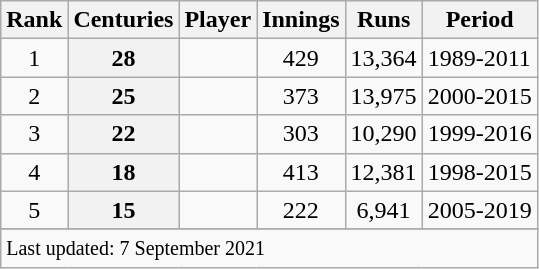<table class="wikitable plainrowheaders sortable">
<tr>
<th scope=col>Rank</th>
<th scope=col>Centuries</th>
<th scope=col>Player</th>
<th scope=col>Innings</th>
<th scope=col>Runs</th>
<th scope=col>Period</th>
</tr>
<tr>
<td align=center>1</td>
<th scope=row style=text-align:center;>28</th>
<td></td>
<td align=center>429</td>
<td align=center>13,364</td>
<td>1989-2011</td>
</tr>
<tr>
<td align=center>2</td>
<th scope=row style=text-align:center;>25</th>
<td></td>
<td align=center>373</td>
<td align=center>13,975</td>
<td>2000-2015</td>
</tr>
<tr>
<td align=center>3</td>
<th scope=row style=text-align:center;>22</th>
<td></td>
<td align=center>303</td>
<td align=center>10,290</td>
<td>1999-2016</td>
</tr>
<tr>
<td align=center>4</td>
<th scope=row style=text-align:center;>18</th>
<td></td>
<td align=center>413</td>
<td align=center>12,381</td>
<td>1998-2015</td>
</tr>
<tr>
<td align=center>5</td>
<th scope=row style=text-align:center;>15</th>
<td></td>
<td align=center>222</td>
<td align=center>6,941</td>
<td>2005-2019</td>
</tr>
<tr>
</tr>
<tr class=sortbottom>
<td colspan=6><small>Last updated: 7 September 2021</small></td>
</tr>
</table>
